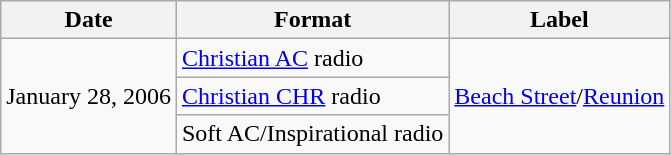<table class="wikitable sortable plainrowheaders">
<tr>
<th scope="col">Date</th>
<th scope="col">Format</th>
<th scope="col">Label</th>
</tr>
<tr>
<td rowspan="3">January 28, 2006</td>
<td><a href='#'>Christian AC</a> radio</td>
<td rowspan="3"><a href='#'>Beach Street</a>/<a href='#'>Reunion</a></td>
</tr>
<tr>
<td><a href='#'>Christian CHR</a> radio</td>
</tr>
<tr>
<td>Soft AC/Inspirational radio</td>
</tr>
</table>
